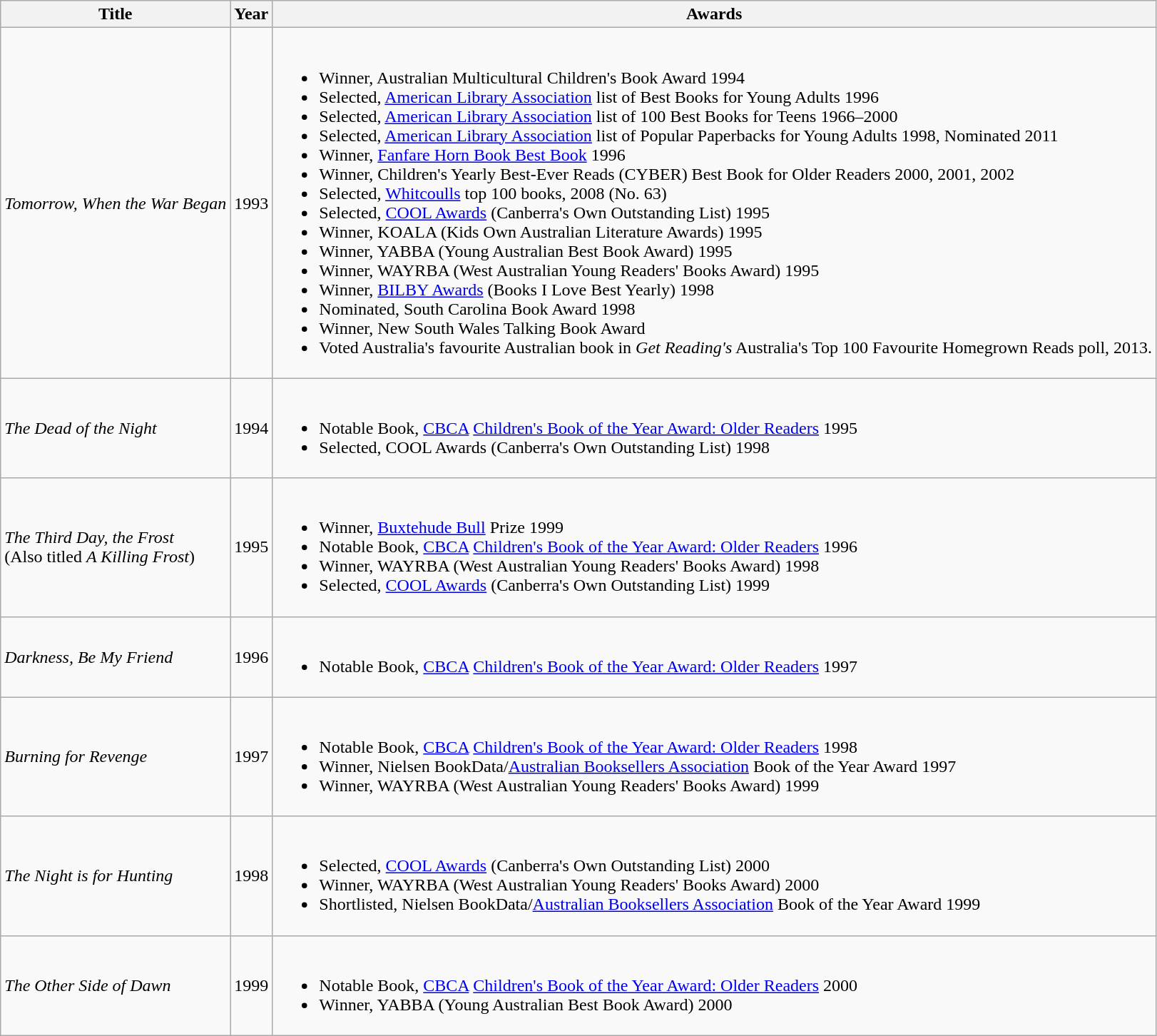<table class="wikitable">
<tr>
<th>Title</th>
<th>Year</th>
<th>Awards</th>
</tr>
<tr>
<td><em>Tomorrow, When the War Began</em></td>
<td>1993</td>
<td><br><ul><li>Winner, Australian Multicultural Children's Book Award 1994</li><li>Selected, <a href='#'>American Library Association</a> list of Best Books for Young Adults 1996</li><li>Selected, <a href='#'>American Library Association</a> list of 100 Best Books for Teens 1966–2000</li><li>Selected, <a href='#'>American Library Association</a> list of Popular Paperbacks for Young Adults 1998, Nominated 2011</li><li>Winner, <a href='#'>Fanfare Horn Book Best Book</a> 1996</li><li>Winner, Children's Yearly Best-Ever Reads (CYBER) Best Book for Older Readers 2000, 2001, 2002</li><li>Selected, <a href='#'>Whitcoulls</a> top 100 books, 2008 (No. 63)</li><li>Selected, <a href='#'>COOL Awards</a> (Canberra's Own Outstanding List) 1995</li><li>Winner, KOALA (Kids Own Australian Literature Awards) 1995</li><li>Winner, YABBA (Young Australian Best Book Award) 1995</li><li>Winner, WAYRBA (West Australian Young Readers' Books Award) 1995</li><li>Winner, <a href='#'>BILBY Awards</a> (Books I Love Best Yearly) 1998</li><li>Nominated, South Carolina Book Award 1998</li><li>Winner, New South Wales Talking Book Award</li><li>Voted Australia's favourite Australian book in <em>Get Reading's</em> Australia's Top 100 Favourite Homegrown Reads poll, 2013.</li></ul></td>
</tr>
<tr>
<td><em>The Dead of the Night</em></td>
<td>1994</td>
<td><br><ul><li>Notable Book, <a href='#'>CBCA</a> <a href='#'>Children's Book of the Year Award: Older Readers</a> 1995</li><li>Selected, COOL Awards (Canberra's Own Outstanding List) 1998</li></ul></td>
</tr>
<tr>
<td><em>The Third Day, the Frost</em><br>(Also titled <em>A Killing Frost</em>)</td>
<td>1995</td>
<td><br><ul><li>Winner, <a href='#'>Buxtehude Bull</a> Prize 1999</li><li>Notable Book, <a href='#'>CBCA</a> <a href='#'>Children's Book of the Year Award: Older Readers</a> 1996</li><li>Winner, WAYRBA (West Australian Young Readers' Books Award) 1998</li><li>Selected, <a href='#'>COOL Awards</a> (Canberra's Own Outstanding List) 1999</li></ul></td>
</tr>
<tr>
<td><em>Darkness, Be My Friend</em></td>
<td>1996</td>
<td><br><ul><li>Notable Book, <a href='#'>CBCA</a> <a href='#'>Children's Book of the Year Award: Older Readers</a> 1997</li></ul></td>
</tr>
<tr>
<td><em>Burning for Revenge</em></td>
<td>1997</td>
<td><br><ul><li>Notable Book, <a href='#'>CBCA</a> <a href='#'>Children's Book of the Year Award: Older Readers</a> 1998</li><li>Winner, Nielsen BookData/<a href='#'>Australian Booksellers Association</a> Book of the Year Award 1997</li><li>Winner, WAYRBA (West Australian Young Readers' Books Award) 1999</li></ul></td>
</tr>
<tr>
<td><em>The Night is for Hunting</em></td>
<td>1998</td>
<td><br><ul><li>Selected, <a href='#'>COOL Awards</a> (Canberra's Own Outstanding List) 2000</li><li>Winner, WAYRBA (West Australian Young Readers' Books Award) 2000</li><li>Shortlisted, Nielsen BookData/<a href='#'>Australian Booksellers Association</a> Book of the Year Award 1999</li></ul></td>
</tr>
<tr>
<td><em>The Other Side of Dawn</em></td>
<td>1999</td>
<td><br><ul><li>Notable Book, <a href='#'>CBCA</a> <a href='#'>Children's Book of the Year Award: Older Readers</a> 2000</li><li>Winner, YABBA (Young Australian Best Book Award) 2000</li></ul></td>
</tr>
</table>
